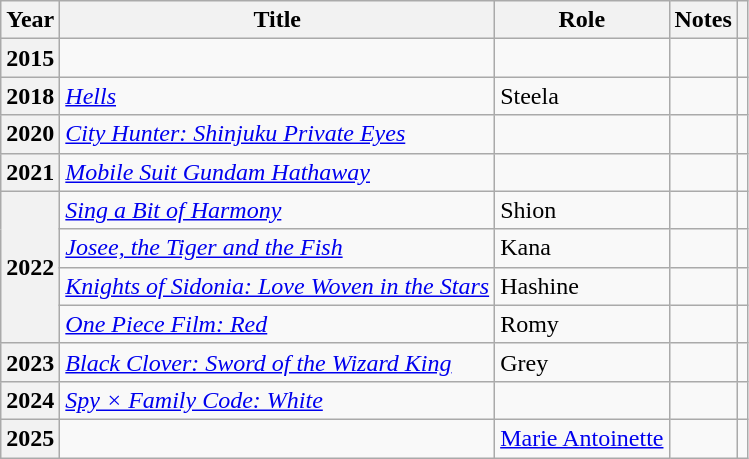<table class="wikitable sortable plainrowheaders">
<tr>
<th scope="col">Year</th>
<th scope="col">Title</th>
<th scope="col">Role</th>
<th scope="col" class="unsortable">Notes</th>
<th scope="col" class="unsortable"></th>
</tr>
<tr>
<th scope="row">2015</th>
<td></td>
<td></td>
<td></td>
<td style="text-align:center;"></td>
</tr>
<tr>
<th scope="row">2018</th>
<td><em><a href='#'>Hells</a></em></td>
<td>Steela</td>
<td></td>
<td style="text-align:center;"></td>
</tr>
<tr>
<th scope="row">2020</th>
<td><em><a href='#'>City Hunter: Shinjuku Private Eyes</a></em></td>
<td></td>
<td></td>
<td style="text-align:center;"></td>
</tr>
<tr>
<th scope="row">2021</th>
<td><em><a href='#'>Mobile Suit Gundam Hathaway</a></em></td>
<td></td>
<td></td>
<td style="text-align:center;"></td>
</tr>
<tr>
<th scope="row" rowspan="4">2022</th>
<td><em><a href='#'>Sing a Bit of Harmony</a></em></td>
<td>Shion</td>
<td></td>
<td style="text-align:center;"></td>
</tr>
<tr>
<td><em><a href='#'>Josee, the Tiger and the Fish</a></em></td>
<td>Kana</td>
<td></td>
<td style="text-align:center;"></td>
</tr>
<tr>
<td><em><a href='#'>Knights of Sidonia: Love Woven in the Stars</a></em></td>
<td>Hashine</td>
<td></td>
<td style="text-align:center;"></td>
</tr>
<tr>
<td><em><a href='#'>One Piece Film: Red</a></em></td>
<td>Romy</td>
<td></td>
<td style="text-align:center;"></td>
</tr>
<tr>
<th scope="row">2023</th>
<td><em><a href='#'>Black Clover: Sword of the Wizard King</a></em></td>
<td>Grey</td>
<td></td>
<td style="text-align:center;"></td>
</tr>
<tr>
<th scope="row">2024</th>
<td><em><a href='#'>Spy × Family Code: White</a></em></td>
<td></td>
<td></td>
<td style="text-align:center;"></td>
</tr>
<tr>
<th scope="row">2025</th>
<td></td>
<td><a href='#'>Marie Antoinette</a></td>
<td></td>
<td style="text-align:center;"></td>
</tr>
</table>
